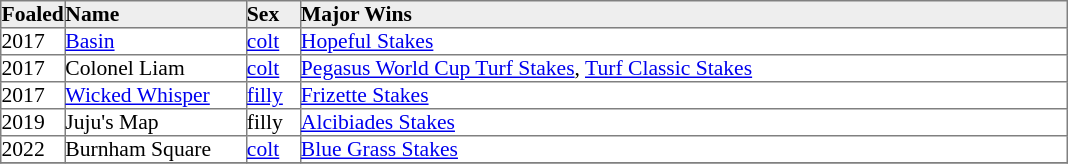<table border="1" cellpadding="0" style="border-collapse: collapse; font-size:90%">
<tr bgcolor="#eeeeee">
<td width="35px"><strong>Foaled</strong></td>
<td width="120px"><strong>Name</strong></td>
<td width="35px"><strong>Sex</strong></td>
<td width="510px"><strong>Major Wins</strong></td>
</tr>
<tr>
<td>2017</td>
<td><a href='#'>Basin</a></td>
<td><a href='#'>colt</a></td>
<td><a href='#'>Hopeful Stakes</a></td>
</tr>
<tr>
<td>2017</td>
<td>Colonel Liam</td>
<td><a href='#'>colt</a></td>
<td><a href='#'>Pegasus World Cup Turf Stakes</a>, <a href='#'>Turf Classic Stakes</a></td>
</tr>
<tr>
<td>2017</td>
<td><a href='#'>Wicked Whisper</a></td>
<td><a href='#'>filly</a></td>
<td><a href='#'>Frizette Stakes</a></td>
</tr>
<tr>
<td>2019</td>
<td>Juju's Map</td>
<td>filly</td>
<td><a href='#'>Alcibiades Stakes</a></td>
</tr>
<tr>
<td>2022</td>
<td>Burnham Square</td>
<td><a href='#'>colt</a></td>
<td><a href='#'>Blue Grass Stakes</a></td>
</tr>
<tr>
</tr>
</table>
